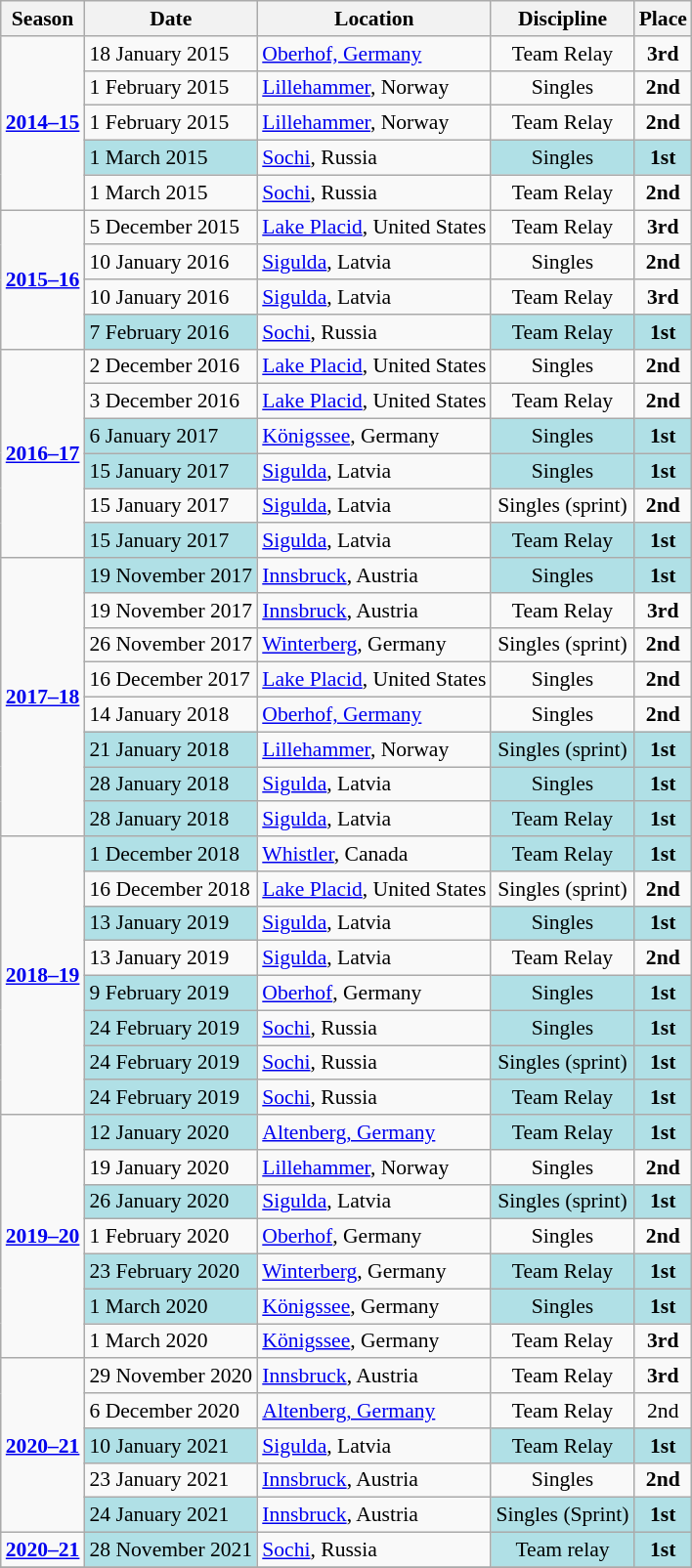<table class="wikitable sortable"  style="font-size:90%; text-align:left;">
<tr>
<th>Season</th>
<th>Date</th>
<th>Location</th>
<th>Discipline</th>
<th>Place</th>
</tr>
<tr>
<td rowspan="5" style="text-align:center;"><strong><a href='#'>2014–15</a></strong></td>
<td>18 January 2015</td>
<td> <a href='#'>Oberhof, Germany</a></td>
<td align=center>Team Relay</td>
<td align=center><strong>3rd</strong></td>
</tr>
<tr>
<td>1 February 2015</td>
<td> <a href='#'>Lillehammer</a>, Norway</td>
<td align=center>Singles</td>
<td align=center><strong>2nd</strong></td>
</tr>
<tr>
<td>1 February 2015</td>
<td> <a href='#'>Lillehammer</a>, Norway</td>
<td align=center>Team Relay</td>
<td align=center><strong>2nd</strong></td>
</tr>
<tr>
<td bgcolor="#BOEOE6">1 March 2015</td>
<td> <a href='#'>Sochi</a>, Russia</td>
<td bgcolor="#BOEOE6" align=center>Singles</td>
<td bgcolor="#BOEOE6" align=center><strong>1st</strong></td>
</tr>
<tr>
<td>1 March 2015</td>
<td> <a href='#'>Sochi</a>, Russia</td>
<td align=center>Team Relay</td>
<td align=center><strong>2nd</strong></td>
</tr>
<tr>
<td rowspan="4" style="text-align:center;"><strong><a href='#'>2015–16</a></strong></td>
<td>5 December 2015</td>
<td> <a href='#'>Lake Placid</a>, United States</td>
<td align=center>Team Relay</td>
<td align=center><strong>3rd</strong></td>
</tr>
<tr>
<td>10 January 2016</td>
<td> <a href='#'>Sigulda</a>, Latvia</td>
<td align=center>Singles</td>
<td align=center><strong>2nd</strong></td>
</tr>
<tr>
<td>10 January 2016</td>
<td> <a href='#'>Sigulda</a>, Latvia</td>
<td align=center>Team Relay</td>
<td align=center><strong>3rd</strong></td>
</tr>
<tr>
<td bgcolor="#BOEOE6">7 February 2016</td>
<td> <a href='#'>Sochi</a>, Russia</td>
<td bgcolor="#BOEOE6" align=center>Team Relay</td>
<td bgcolor="#BOEOE6" align=center><strong>1st</strong></td>
</tr>
<tr>
<td rowspan="6" style="text-align:center;"><strong><a href='#'>2016–17</a></strong></td>
<td>2 December 2016</td>
<td> <a href='#'>Lake Placid</a>, United States</td>
<td align=center>Singles</td>
<td align=center><strong>2nd</strong></td>
</tr>
<tr>
<td>3 December 2016</td>
<td> <a href='#'>Lake Placid</a>, United States</td>
<td align=center>Team Relay</td>
<td align=center><strong>2nd</strong></td>
</tr>
<tr>
<td bgcolor="#BOEOE6">6 January 2017</td>
<td> <a href='#'>Königssee</a>, Germany</td>
<td bgcolor="#BOEOE6" align=center>Singles</td>
<td bgcolor="#BOEOE6" align=center><strong>1st</strong></td>
</tr>
<tr>
<td bgcolor="#BOEOE6">15 January 2017</td>
<td> <a href='#'>Sigulda</a>, Latvia</td>
<td bgcolor="#BOEOE6" align=center>Singles</td>
<td bgcolor="#BOEOE6" align=center><strong>1st</strong></td>
</tr>
<tr>
<td>15 January 2017</td>
<td> <a href='#'>Sigulda</a>, Latvia</td>
<td align=center>Singles (sprint)</td>
<td align=center><strong>2nd</strong></td>
</tr>
<tr>
<td bgcolor="#BOEOE6">15 January 2017</td>
<td> <a href='#'>Sigulda</a>, Latvia</td>
<td bgcolor="#BOEOE6" align=center>Team Relay</td>
<td bgcolor="#BOEOE6" align=center><strong>1st</strong></td>
</tr>
<tr>
<td rowspan="8" style="text-align:center;"><strong><a href='#'>2017–18</a></strong></td>
<td bgcolor="#BOEOE6">19 November 2017</td>
<td> <a href='#'>Innsbruck</a>, Austria</td>
<td bgcolor="#BOEOE6" align=center>Singles</td>
<td bgcolor="#BOEOE6" align=center><strong>1st</strong></td>
</tr>
<tr>
<td>19 November 2017</td>
<td> <a href='#'>Innsbruck</a>, Austria</td>
<td align=center>Team Relay</td>
<td align=center><strong>3rd</strong></td>
</tr>
<tr>
<td>26 November 2017</td>
<td> <a href='#'>Winterberg</a>, Germany</td>
<td align=center>Singles (sprint)</td>
<td align=center><strong>2nd</strong></td>
</tr>
<tr>
<td>16 December 2017</td>
<td> <a href='#'>Lake Placid</a>, United States</td>
<td align=center>Singles</td>
<td align=center><strong>2nd</strong></td>
</tr>
<tr>
<td>14 January 2018</td>
<td> <a href='#'>Oberhof, Germany</a></td>
<td align=center>Singles</td>
<td align=center><strong>2nd</strong></td>
</tr>
<tr>
<td bgcolor="#BOEOE6">21 January 2018</td>
<td> <a href='#'>Lillehammer</a>, Norway</td>
<td bgcolor="#BOEOE6" align=center>Singles (sprint)</td>
<td bgcolor="#BOEOE6" align=center><strong>1st</strong></td>
</tr>
<tr>
<td bgcolor="#BOEOE6">28 January 2018</td>
<td> <a href='#'>Sigulda</a>, Latvia</td>
<td bgcolor="#BOEOE6" align=center>Singles</td>
<td bgcolor="#BOEOE6" align=center><strong>1st</strong></td>
</tr>
<tr>
<td bgcolor="#BOEOE6">28 January 2018</td>
<td> <a href='#'>Sigulda</a>, Latvia</td>
<td bgcolor="#BOEOE6" align=center>Team Relay</td>
<td bgcolor="#BOEOE6" align=center><strong>1st</strong></td>
</tr>
<tr>
<td rowspan=8 align=center><strong><a href='#'>2018–19</a></strong></td>
<td bgcolor="#BOEOE6">1 December 2018</td>
<td> <a href='#'>Whistler</a>, Canada</td>
<td bgcolor="#BOEOE6" align=center>Team Relay</td>
<td bgcolor="#BOEOE6" align=center><strong>1st</strong></td>
</tr>
<tr>
<td>16 December 2018</td>
<td> <a href='#'>Lake Placid</a>, United States</td>
<td align=center>Singles (sprint)</td>
<td align=center><strong>2nd</strong></td>
</tr>
<tr>
<td bgcolor="#BOEOE6">13 January 2019</td>
<td> <a href='#'>Sigulda</a>, Latvia</td>
<td bgcolor="#BOEOE6" align=center>Singles</td>
<td bgcolor="#BOEOE6" align=center><strong>1st</strong></td>
</tr>
<tr>
<td>13 January 2019</td>
<td> <a href='#'>Sigulda</a>, Latvia</td>
<td align=center>Team Relay</td>
<td align=center><strong>2nd</strong></td>
</tr>
<tr>
<td bgcolor="#BOEOE6">9 February 2019</td>
<td> <a href='#'>Oberhof</a>, Germany</td>
<td bgcolor="#BOEOE6" align=center>Singles</td>
<td bgcolor="#BOEOE6" align=center><strong>1st</strong></td>
</tr>
<tr>
<td bgcolor="#BOEOE6">24 February 2019</td>
<td> <a href='#'>Sochi</a>, Russia</td>
<td bgcolor="#BOEOE6" align=center>Singles</td>
<td bgcolor="#BOEOE6" align=center><strong>1st</strong></td>
</tr>
<tr>
<td bgcolor="#BOEOE6">24 February 2019</td>
<td> <a href='#'>Sochi</a>, Russia</td>
<td bgcolor="#BOEOE6" align=center>Singles (sprint)</td>
<td bgcolor="#BOEOE6" align=center><strong>1st</strong></td>
</tr>
<tr>
<td bgcolor="#BOEOE6">24 February 2019</td>
<td> <a href='#'>Sochi</a>, Russia</td>
<td bgcolor="#BOEOE6" align=center>Team Relay</td>
<td bgcolor="#BOEOE6" align=center><strong>1st</strong></td>
</tr>
<tr>
<td rowspan=7 align=center><strong><a href='#'>2019–20</a></strong></td>
<td bgcolor="#BOEOE6">12 January 2020</td>
<td> <a href='#'>Altenberg, Germany</a></td>
<td bgcolor="#BOEOE6" align=center>Team Relay</td>
<td bgcolor="#BOEOE6" align=center><strong>1st</strong></td>
</tr>
<tr>
<td>19 January 2020</td>
<td> <a href='#'>Lillehammer</a>, Norway</td>
<td align=center>Singles</td>
<td align=center><strong>2nd</strong></td>
</tr>
<tr>
<td bgcolor="#BOEOE6">26 January 2020</td>
<td> <a href='#'>Sigulda</a>, Latvia</td>
<td bgcolor="#BOEOE6" align=center>Singles (sprint)</td>
<td bgcolor="#BOEOE6" align=center><strong>1st</strong></td>
</tr>
<tr>
<td>1 February 2020</td>
<td> <a href='#'>Oberhof</a>, Germany</td>
<td align=center>Singles</td>
<td align=center><strong>2nd</strong></td>
</tr>
<tr>
<td bgcolor="#BOEOE6">23 February 2020</td>
<td> <a href='#'>Winterberg</a>, Germany</td>
<td bgcolor="#BOEOE6" align=center>Team Relay</td>
<td bgcolor="#BOEOE6" align=center><strong>1st</strong></td>
</tr>
<tr>
<td bgcolor="#BOEOE6">1 March 2020</td>
<td> <a href='#'>Königssee</a>, Germany</td>
<td bgcolor="#BOEOE6" align=center>Singles</td>
<td bgcolor="#BOEOE6" align=center><strong>1st</strong></td>
</tr>
<tr>
<td>1 March 2020</td>
<td> <a href='#'>Königssee</a>, Germany</td>
<td align=center>Team Relay</td>
<td align=center><strong>3rd</strong></td>
</tr>
<tr>
<td rowspan=5 align=center><strong><a href='#'>2020–21</a></strong></td>
<td>29 November 2020</td>
<td> <a href='#'>Innsbruck</a>, Austria</td>
<td align=center>Team Relay</td>
<td align=center><strong>3rd</strong></td>
</tr>
<tr>
<td>6 December 2020</td>
<td> <a href='#'>Altenberg, Germany</a></td>
<td align=center>Team Relay</td>
<td align=center>2nd</td>
</tr>
<tr>
<td bgcolor="#BOEOE6">10 January 2021</td>
<td> <a href='#'>Sigulda</a>, Latvia</td>
<td bgcolor="#BOEOE6" align=center>Team Relay</td>
<td bgcolor="#BOEOE6" align=center><strong>1st</strong></td>
</tr>
<tr>
<td>23 January 2021</td>
<td> <a href='#'>Innsbruck</a>, Austria</td>
<td align=center>Singles</td>
<td align=center><strong>2nd</strong></td>
</tr>
<tr>
<td bgcolor="#BOEOE6">24 January 2021</td>
<td> <a href='#'>Innsbruck</a>, Austria</td>
<td bgcolor="#BOEOE6" align=center>Singles (Sprint)</td>
<td bgcolor="#BOEOE6" align=center><strong>1st</strong></td>
</tr>
<tr>
<td rowspan=1 align=center><strong><a href='#'>2020–21</a></strong></td>
<td bgcolor="#BOEOE6">28 November 2021</td>
<td> <a href='#'>Sochi</a>, Russia</td>
<td bgcolor="#BOEOE6" align=center>Team relay</td>
<td bgcolor="#BOEOE6" align=center><strong>1st</strong></td>
</tr>
<tr>
</tr>
</table>
